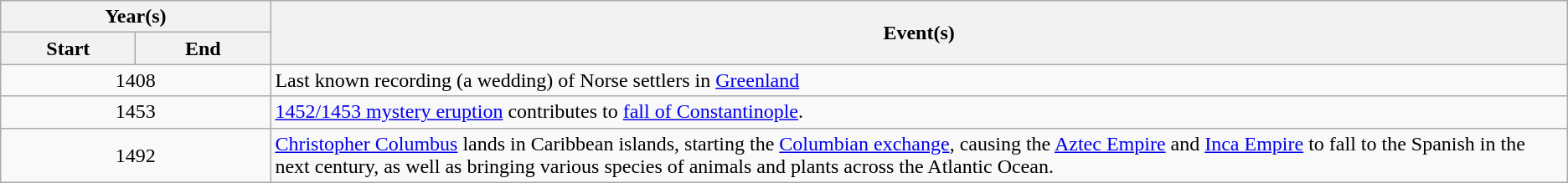<table class="wikitable">
<tr>
<th colspan="2">Year(s)</th>
<th rowspan="2">Event(s)</th>
</tr>
<tr>
<th style="width:100px;">Start</th>
<th style="width:100px;">End</th>
</tr>
<tr>
<td colspan="2" style="text-align:center;">1408</td>
<td>Last known recording (a wedding) of Norse settlers in <a href='#'>Greenland</a></td>
</tr>
<tr>
<td colspan="2" style="text-align:center;">1453</td>
<td><a href='#'>1452/1453 mystery eruption</a> contributes to <a href='#'>fall of Constantinople</a>.</td>
</tr>
<tr>
<td colspan="2" style="text-align:center;">1492</td>
<td><a href='#'>Christopher Columbus</a> lands in Caribbean islands, starting the <a href='#'>Columbian exchange</a>, causing the <a href='#'>Aztec Empire</a> and <a href='#'>Inca Empire</a> to fall to the Spanish in the next century, as well as bringing various species of animals and plants across the Atlantic Ocean.</td>
</tr>
</table>
